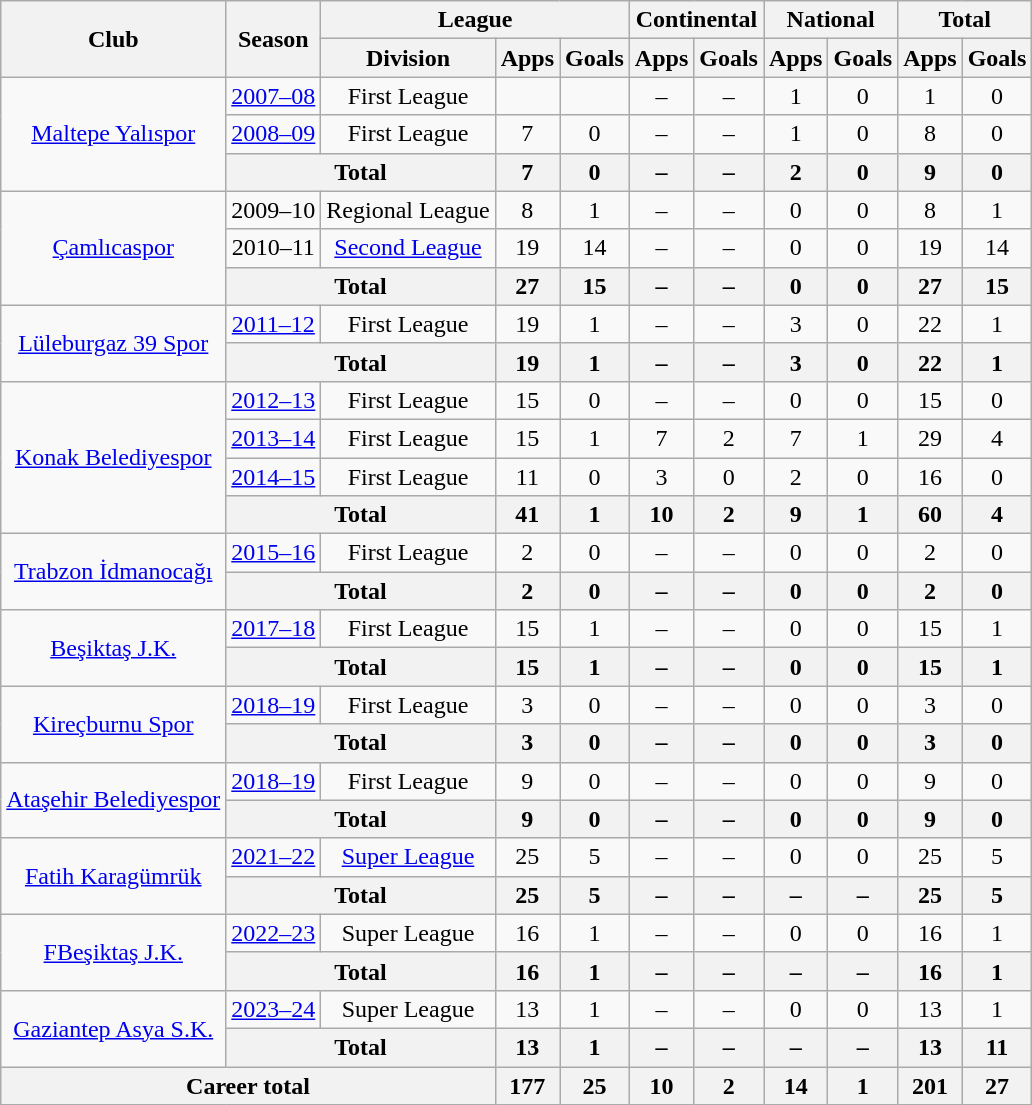<table class="wikitable" style="text-align: center;">
<tr>
<th rowspan=2>Club</th>
<th rowspan=2>Season</th>
<th colspan=3>League</th>
<th colspan=2>Continental</th>
<th colspan=2>National</th>
<th colspan=2>Total</th>
</tr>
<tr>
<th>Division</th>
<th>Apps</th>
<th>Goals</th>
<th>Apps</th>
<th>Goals</th>
<th>Apps</th>
<th>Goals</th>
<th>Apps</th>
<th>Goals</th>
</tr>
<tr>
<td rowspan=3><a href='#'>Maltepe Yalıspor</a></td>
<td><a href='#'>2007–08</a></td>
<td>First League</td>
<td></td>
<td></td>
<td>–</td>
<td>–</td>
<td>1</td>
<td>0</td>
<td>1</td>
<td>0</td>
</tr>
<tr>
<td><a href='#'>2008–09</a></td>
<td>First League</td>
<td>7</td>
<td>0</td>
<td>–</td>
<td>–</td>
<td>1</td>
<td>0</td>
<td>8</td>
<td>0</td>
</tr>
<tr>
<th colspan=2>Total</th>
<th>7</th>
<th>0</th>
<th>–</th>
<th>–</th>
<th>2</th>
<th>0</th>
<th>9</th>
<th>0</th>
</tr>
<tr>
<td rowspan=3><a href='#'>Çamlıcaspor</a></td>
<td>2009–10</td>
<td>Regional League</td>
<td>8</td>
<td>1</td>
<td>–</td>
<td>–</td>
<td>0</td>
<td>0</td>
<td>8</td>
<td>1</td>
</tr>
<tr>
<td>2010–11</td>
<td><a href='#'>Second League</a></td>
<td>19</td>
<td>14</td>
<td>–</td>
<td>–</td>
<td>0</td>
<td>0</td>
<td>19</td>
<td>14</td>
</tr>
<tr>
<th colspan=2>Total</th>
<th>27</th>
<th>15</th>
<th>–</th>
<th>–</th>
<th>0</th>
<th>0</th>
<th>27</th>
<th>15</th>
</tr>
<tr>
<td rowspan=2><a href='#'>Lüleburgaz 39 Spor</a></td>
<td><a href='#'>2011–12</a></td>
<td>First League</td>
<td>19</td>
<td>1</td>
<td>–</td>
<td>–</td>
<td>3</td>
<td>0</td>
<td>22</td>
<td>1</td>
</tr>
<tr>
<th colspan=2>Total</th>
<th>19</th>
<th>1</th>
<th>–</th>
<th>–</th>
<th>3</th>
<th>0</th>
<th>22</th>
<th>1</th>
</tr>
<tr>
<td rowspan=4><a href='#'>Konak Belediyespor</a></td>
<td><a href='#'>2012–13</a></td>
<td>First League</td>
<td>15</td>
<td>0</td>
<td>–</td>
<td>–</td>
<td>0</td>
<td>0</td>
<td>15</td>
<td>0</td>
</tr>
<tr>
<td><a href='#'>2013–14</a></td>
<td>First League</td>
<td>15</td>
<td>1</td>
<td>7</td>
<td>2</td>
<td>7</td>
<td>1</td>
<td>29</td>
<td>4</td>
</tr>
<tr>
<td><a href='#'>2014–15</a></td>
<td>First League</td>
<td>11</td>
<td>0</td>
<td>3</td>
<td>0</td>
<td>2</td>
<td>0</td>
<td>16</td>
<td>0</td>
</tr>
<tr>
<th colspan=2>Total</th>
<th>41</th>
<th>1</th>
<th>10</th>
<th>2</th>
<th>9</th>
<th>1</th>
<th>60</th>
<th>4</th>
</tr>
<tr>
<td rowspan=2><a href='#'>Trabzon İdmanocağı</a></td>
<td><a href='#'>2015–16</a></td>
<td>First League</td>
<td>2</td>
<td>0</td>
<td>–</td>
<td>–</td>
<td>0</td>
<td>0</td>
<td>2</td>
<td>0</td>
</tr>
<tr>
<th colspan=2>Total</th>
<th>2</th>
<th>0</th>
<th>–</th>
<th>–</th>
<th>0</th>
<th>0</th>
<th>2</th>
<th>0</th>
</tr>
<tr>
<td rowspan=2><a href='#'>Beşiktaş J.K.</a></td>
<td><a href='#'>2017–18</a></td>
<td>First League</td>
<td>15</td>
<td>1</td>
<td>–</td>
<td>–</td>
<td>0</td>
<td>0</td>
<td>15</td>
<td>1</td>
</tr>
<tr>
<th colspan=2>Total</th>
<th>15</th>
<th>1</th>
<th>–</th>
<th>–</th>
<th>0</th>
<th>0</th>
<th>15</th>
<th>1</th>
</tr>
<tr>
<td rowspan=2><a href='#'>Kireçburnu Spor</a></td>
<td><a href='#'>2018–19</a></td>
<td>First League</td>
<td>3</td>
<td>0</td>
<td>–</td>
<td>–</td>
<td>0</td>
<td>0</td>
<td>3</td>
<td>0</td>
</tr>
<tr>
<th colspan=2>Total</th>
<th>3</th>
<th>0</th>
<th>–</th>
<th>–</th>
<th>0</th>
<th>0</th>
<th>3</th>
<th>0</th>
</tr>
<tr>
<td rowspan=2><a href='#'>Ataşehir Belediyespor</a></td>
<td><a href='#'>2018–19</a></td>
<td>First League</td>
<td>9</td>
<td>0</td>
<td>–</td>
<td>–</td>
<td>0</td>
<td>0</td>
<td>9</td>
<td>0</td>
</tr>
<tr>
<th colspan=2>Total</th>
<th>9</th>
<th>0</th>
<th>–</th>
<th>–</th>
<th>0</th>
<th>0</th>
<th>9</th>
<th>0</th>
</tr>
<tr>
<td rowspan=2><a href='#'>Fatih Karagümrük</a></td>
<td><a href='#'>2021–22</a></td>
<td><a href='#'>Super League</a></td>
<td>25</td>
<td>5</td>
<td>–</td>
<td>–</td>
<td>0</td>
<td>0</td>
<td>25</td>
<td>5</td>
</tr>
<tr>
<th colspan="2">Total</th>
<th>25</th>
<th>5</th>
<th>–</th>
<th>–</th>
<th>–</th>
<th>–</th>
<th>25</th>
<th>5</th>
</tr>
<tr>
<td rowspan=2><a href='#'>FBeşiktaş J.K.</a></td>
<td><a href='#'>2022–23</a></td>
<td>Super League</td>
<td>16</td>
<td>1</td>
<td>–</td>
<td>–</td>
<td>0</td>
<td>0</td>
<td>16</td>
<td>1</td>
</tr>
<tr>
<th colspan="2">Total</th>
<th>16</th>
<th>1</th>
<th>–</th>
<th>–</th>
<th>–</th>
<th>–</th>
<th>16</th>
<th>1</th>
</tr>
<tr>
<td rowspan=2><a href='#'>Gaziantep Asya S.K.</a></td>
<td><a href='#'>2023–24</a></td>
<td>Super League</td>
<td>13</td>
<td>1</td>
<td>–</td>
<td>–</td>
<td>0</td>
<td>0</td>
<td>13</td>
<td>1</td>
</tr>
<tr>
<th colspan="2">Total</th>
<th>13</th>
<th>1</th>
<th>–</th>
<th>–</th>
<th>–</th>
<th>–</th>
<th>13</th>
<th>11</th>
</tr>
<tr>
<th colspan=3>Career total</th>
<th>177</th>
<th>25</th>
<th>10</th>
<th>2</th>
<th>14</th>
<th>1</th>
<th>201</th>
<th>27</th>
</tr>
</table>
